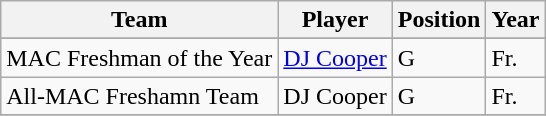<table class="wikitable" border="1">
<tr align=center>
<th style= >Team</th>
<th style= >Player</th>
<th style= >Position</th>
<th style= >Year</th>
</tr>
<tr align="center">
</tr>
<tr>
<td>MAC Freshman of the Year</td>
<td><a href='#'>DJ Cooper</a></td>
<td>G</td>
<td>Fr.</td>
</tr>
<tr>
<td>All-MAC Freshamn Team</td>
<td>DJ Cooper</td>
<td>G</td>
<td>Fr.</td>
</tr>
<tr>
</tr>
</table>
